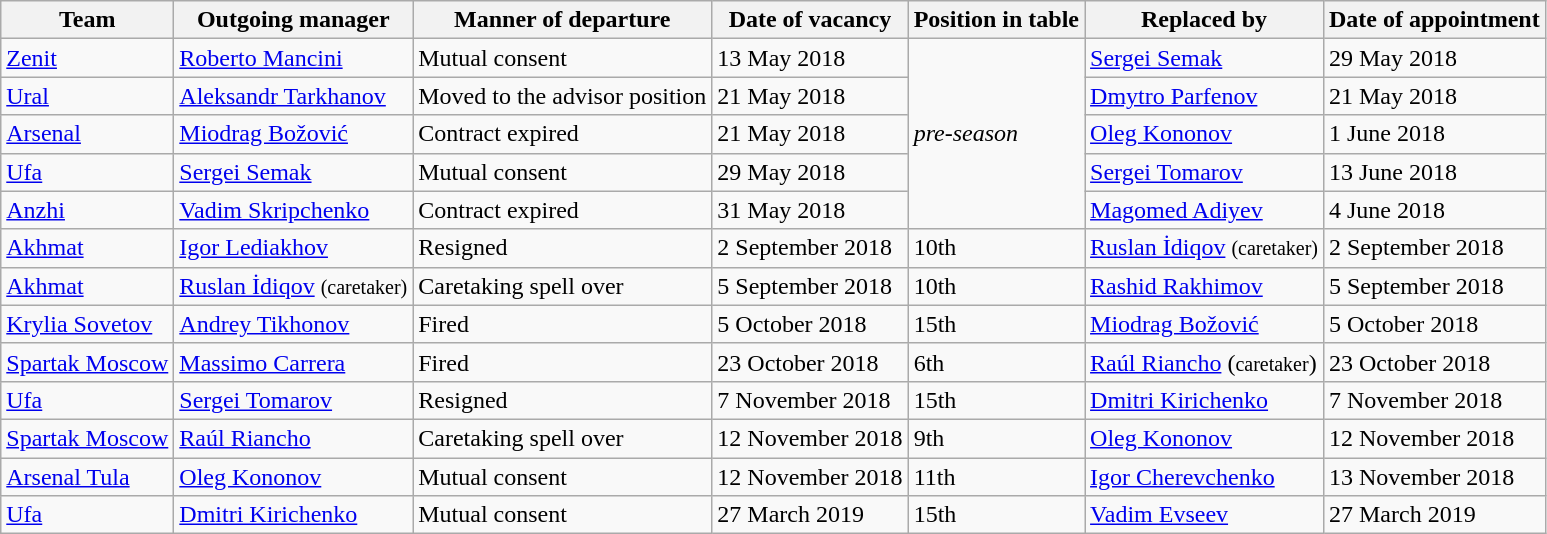<table class="wikitable">
<tr>
<th>Team</th>
<th>Outgoing manager</th>
<th>Manner of departure</th>
<th>Date of vacancy</th>
<th>Position in table</th>
<th>Replaced by</th>
<th>Date of appointment</th>
</tr>
<tr>
<td><a href='#'>Zenit</a></td>
<td> <a href='#'>Roberto Mancini</a></td>
<td>Mutual consent</td>
<td>13 May 2018</td>
<td rowspan="5"><em>pre-season</em></td>
<td> <a href='#'>Sergei Semak</a></td>
<td>29 May 2018</td>
</tr>
<tr>
<td><a href='#'>Ural</a></td>
<td> <a href='#'>Aleksandr Tarkhanov</a></td>
<td>Moved to the advisor position</td>
<td>21 May 2018</td>
<td> <a href='#'>Dmytro Parfenov</a></td>
<td>21 May 2018</td>
</tr>
<tr>
<td><a href='#'>Arsenal</a></td>
<td> <a href='#'>Miodrag Božović</a></td>
<td>Contract expired</td>
<td>21 May 2018</td>
<td> <a href='#'>Oleg Kononov</a></td>
<td>1 June 2018</td>
</tr>
<tr>
<td><a href='#'>Ufa</a></td>
<td> <a href='#'>Sergei Semak</a></td>
<td>Mutual consent</td>
<td>29 May 2018</td>
<td> <a href='#'>Sergei Tomarov</a></td>
<td>13 June 2018</td>
</tr>
<tr>
<td><a href='#'>Anzhi</a></td>
<td> <a href='#'>Vadim Skripchenko</a></td>
<td>Contract expired</td>
<td>31 May 2018</td>
<td> <a href='#'>Magomed Adiyev</a></td>
<td>4 June 2018</td>
</tr>
<tr>
<td><a href='#'>Akhmat</a></td>
<td> <a href='#'>Igor Lediakhov</a></td>
<td>Resigned</td>
<td>2 September 2018</td>
<td>10th</td>
<td> <a href='#'>Ruslan İdiqov</a> <small>(caretaker)</small></td>
<td>2 September 2018</td>
</tr>
<tr>
<td><a href='#'>Akhmat</a></td>
<td> <a href='#'>Ruslan İdiqov</a> <small>(caretaker)</small></td>
<td>Caretaking spell over</td>
<td>5 September 2018</td>
<td>10th</td>
<td> <a href='#'>Rashid Rakhimov</a></td>
<td>5 September 2018</td>
</tr>
<tr>
<td><a href='#'>Krylia Sovetov</a></td>
<td> <a href='#'>Andrey Tikhonov</a></td>
<td>Fired</td>
<td>5 October 2018</td>
<td>15th</td>
<td> <a href='#'>Miodrag Božović</a></td>
<td>5 October 2018</td>
</tr>
<tr>
<td><a href='#'>Spartak Moscow</a></td>
<td> <a href='#'>Massimo Carrera</a></td>
<td>Fired</td>
<td>23 October 2018</td>
<td>6th</td>
<td> <a href='#'>Raúl Riancho</a> (<small>caretaker</small>)</td>
<td>23 October 2018</td>
</tr>
<tr>
<td><a href='#'>Ufa</a></td>
<td> <a href='#'>Sergei Tomarov</a></td>
<td>Resigned</td>
<td>7 November 2018</td>
<td>15th</td>
<td> <a href='#'>Dmitri Kirichenko</a></td>
<td>7 November 2018</td>
</tr>
<tr>
<td><a href='#'>Spartak Moscow</a></td>
<td> <a href='#'>Raúl Riancho</a></td>
<td>Caretaking spell over</td>
<td>12 November 2018</td>
<td>9th</td>
<td> <a href='#'>Oleg Kononov</a></td>
<td>12 November 2018</td>
</tr>
<tr>
<td><a href='#'>Arsenal Tula</a></td>
<td> <a href='#'>Oleg Kononov</a></td>
<td>Mutual consent</td>
<td>12 November 2018</td>
<td>11th</td>
<td> <a href='#'>Igor Cherevchenko</a></td>
<td>13 November 2018</td>
</tr>
<tr>
<td><a href='#'>Ufa</a></td>
<td> <a href='#'>Dmitri Kirichenko</a></td>
<td>Mutual consent</td>
<td>27 March 2019</td>
<td>15th</td>
<td> <a href='#'>Vadim Evseev</a></td>
<td>27 March 2019</td>
</tr>
</table>
